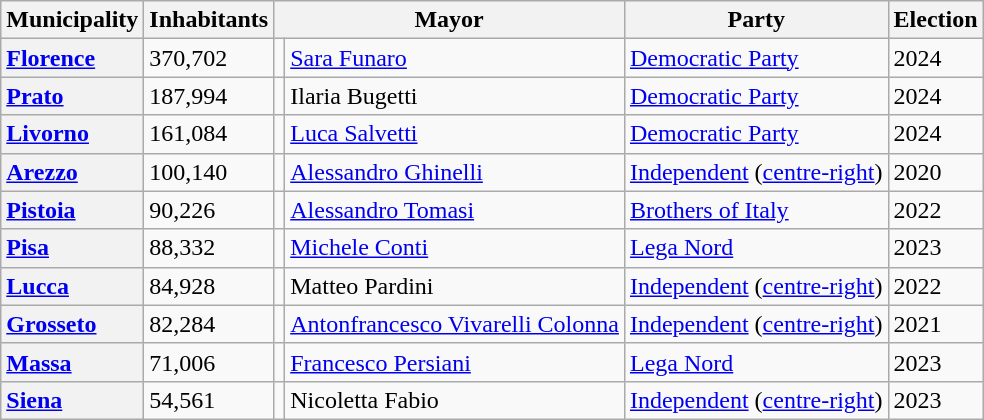<table class="wikitable" border="1">
<tr>
<th scope="col">Municipality</th>
<th colspan=1>Inhabitants</th>
<th colspan=2>Mayor</th>
<th colspan=1>Party</th>
<th colspan=1>Election</th>
</tr>
<tr>
<th scope="row" style="text-align: left;"><a href='#'>Florence</a></th>
<td>370,702</td>
<td></td>
<td><a href='#'>Sara Funaro</a></td>
<td><a href='#'>Democratic Party</a></td>
<td>2024</td>
</tr>
<tr>
<th scope="row" style="text-align: left;"><a href='#'>Prato</a></th>
<td>187,994</td>
<td></td>
<td>Ilaria Bugetti</td>
<td><a href='#'>Democratic Party</a></td>
<td>2024</td>
</tr>
<tr>
<th scope="row" style="text-align: left;"><a href='#'>Livorno</a></th>
<td>161,084</td>
<td></td>
<td><a href='#'>Luca Salvetti</a></td>
<td><a href='#'>Democratic Party</a></td>
<td>2024</td>
</tr>
<tr>
<th scope="row" style="text-align: left;"><a href='#'>Arezzo</a></th>
<td>100,140</td>
<td></td>
<td><a href='#'>Alessandro Ghinelli</a></td>
<td><a href='#'>Independent</a> (<a href='#'>centre-right</a>)</td>
<td>2020</td>
</tr>
<tr>
<th scope="row" style="text-align: left;"><a href='#'>Pistoia</a></th>
<td>90,226</td>
<td></td>
<td><a href='#'>Alessandro Tomasi</a></td>
<td><a href='#'>Brothers of Italy</a></td>
<td>2022</td>
</tr>
<tr>
<th scope="row" style="text-align: left;"><a href='#'>Pisa</a></th>
<td>88,332</td>
<td></td>
<td><a href='#'>Michele Conti</a></td>
<td><a href='#'>Lega Nord</a></td>
<td>2023</td>
</tr>
<tr>
<th scope="row" style="text-align: left;"><a href='#'>Lucca</a></th>
<td>84,928</td>
<td></td>
<td>Matteo Pardini</td>
<td><a href='#'>Independent</a> (<a href='#'>centre-right</a>)</td>
<td>2022</td>
</tr>
<tr>
<th scope="row" style="text-align: left;"><a href='#'>Grosseto</a></th>
<td>82,284</td>
<td></td>
<td><a href='#'>Antonfrancesco Vivarelli Colonna</a></td>
<td><a href='#'>Independent</a> (<a href='#'>centre-right</a>)</td>
<td>2021</td>
</tr>
<tr>
<th scope="row" style="text-align: left;"><a href='#'>Massa</a></th>
<td>71,006</td>
<td></td>
<td><a href='#'>Francesco Persiani</a></td>
<td><a href='#'>Lega Nord</a></td>
<td>2023</td>
</tr>
<tr>
<th scope="row" style="text-align: left;"><a href='#'>Siena</a></th>
<td>54,561</td>
<td></td>
<td>Nicoletta Fabio</td>
<td><a href='#'>Independent</a> (<a href='#'>centre-right</a>)</td>
<td>2023</td>
</tr>
</table>
